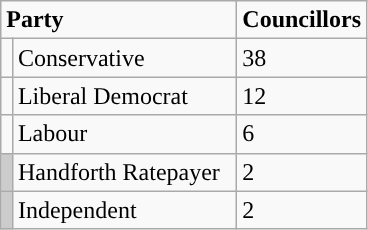<table class="wikitable">
<tr>
<td width="150" colspan=2><strong>Party</strong></td>
<td><strong>Councillors</strong></td>
</tr>
<tr>
<td style="color:inherit;background:"></td>
<td>Conservative</td>
<td>38</td>
</tr>
<tr>
<td style="color:inherit;background:"></td>
<td>Liberal Democrat</td>
<td>12</td>
</tr>
<tr>
<td style="color:inherit;background:"></td>
<td>Labour</td>
<td>6</td>
</tr>
<tr>
<td style="color:inherit;background:#CCCCCC"></td>
<td>Handforth Ratepayer</td>
<td>2</td>
</tr>
<tr>
<td style="color:inherit;background:#CCCCCC"></td>
<td>Independent</td>
<td>2</td>
</tr>
</table>
